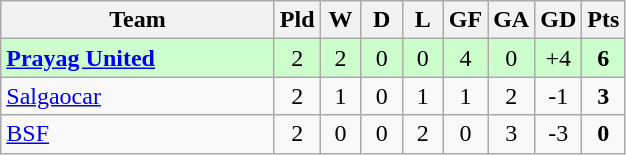<table class="wikitable" style="text-align: center;">
<tr>
<th width="175">Team</th>
<th width="20">Pld</th>
<th width="20">W</th>
<th width="20">D</th>
<th width="20">L</th>
<th width="20">GF</th>
<th width="20">GA</th>
<th width="20">GD</th>
<th width="20">Pts</th>
</tr>
<tr bgcolor=#ccffcc>
<td align=left><strong><a href='#'>Prayag United</a></strong></td>
<td>2</td>
<td>2</td>
<td>0</td>
<td>0</td>
<td>4</td>
<td>0</td>
<td>+4</td>
<td><strong>6</strong></td>
</tr>
<tr>
<td align=left><a href='#'>Salgaocar</a></td>
<td>2</td>
<td>1</td>
<td>0</td>
<td>1</td>
<td>1</td>
<td>2</td>
<td>-1</td>
<td><strong>3</strong></td>
</tr>
<tr>
<td align=left><a href='#'>BSF</a></td>
<td>2</td>
<td>0</td>
<td>0</td>
<td>2</td>
<td>0</td>
<td>3</td>
<td>-3</td>
<td><strong>0</strong></td>
</tr>
</table>
